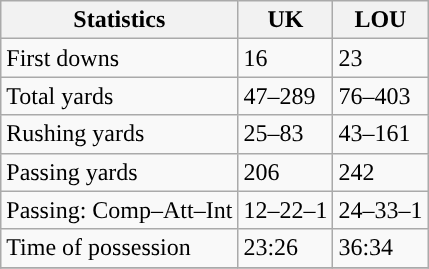<table class="wikitable" style="float: left;">
<tr>
<th>Statistics</th>
<th>UK</th>
<th>LOU</th>
</tr>
<tr>
<td>First downs</td>
<td>16</td>
<td>23</td>
</tr>
<tr>
<td>Total yards</td>
<td>47–289</td>
<td>76–403</td>
</tr>
<tr>
<td>Rushing yards</td>
<td>25–83</td>
<td>43–161</td>
</tr>
<tr>
<td>Passing yards</td>
<td>206</td>
<td>242</td>
</tr>
<tr>
<td>Passing: Comp–Att–Int</td>
<td>12–22–1</td>
<td>24–33–1</td>
</tr>
<tr>
<td>Time of possession</td>
<td>23:26</td>
<td>36:34</td>
</tr>
<tr>
</tr>
</table>
